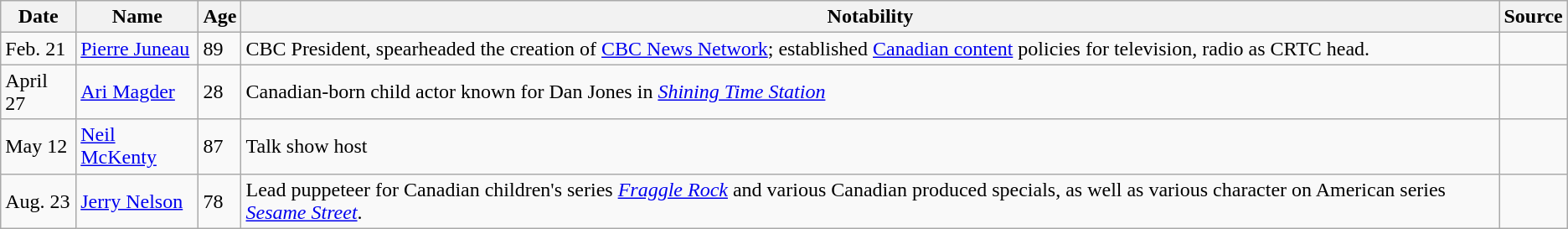<table class="wikitable sortable">
<tr>
<th>Date</th>
<th>Name</th>
<th>Age</th>
<th>Notability</th>
<th>Source</th>
</tr>
<tr>
<td>Feb. 21</td>
<td><a href='#'>Pierre Juneau</a></td>
<td>89</td>
<td>CBC President, spearheaded the creation of <a href='#'>CBC News Network</a>; established <a href='#'>Canadian content</a> policies for television, radio as CRTC head.</td>
<td></td>
</tr>
<tr>
<td>April 27</td>
<td><a href='#'>Ari Magder</a></td>
<td>28</td>
<td>Canadian-born child actor known for Dan Jones in <em><a href='#'>Shining Time Station</a></em></td>
<td></td>
</tr>
<tr>
<td>May 12</td>
<td><a href='#'>Neil McKenty</a></td>
<td>87</td>
<td>Talk show host</td>
<td></td>
</tr>
<tr>
<td>Aug. 23</td>
<td><a href='#'>Jerry Nelson</a></td>
<td>78</td>
<td>Lead puppeteer for Canadian children's series <em><a href='#'>Fraggle Rock</a></em> and various Canadian produced specials, as well as various character on American series <em><a href='#'>Sesame Street</a></em>.</td>
<td></td>
</tr>
</table>
